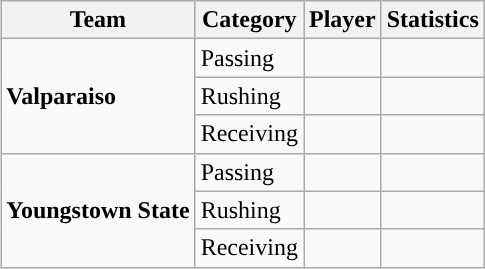<table class="wikitable" style="float: right;">
<tr>
<th>Team</th>
<th>Category</th>
<th>Player</th>
<th>Statistics</th>
</tr>
<tr>
<td rowspan=3><strong>Valparaiso</strong></td>
<td>Passing</td>
<td></td>
<td></td>
</tr>
<tr>
<td>Rushing</td>
<td></td>
<td></td>
</tr>
<tr>
<td>Receiving</td>
<td></td>
<td></td>
</tr>
<tr>
<td rowspan=3><strong>Youngstown State</strong></td>
<td>Passing</td>
<td></td>
<td></td>
</tr>
<tr>
<td>Rushing</td>
<td></td>
<td></td>
</tr>
<tr>
<td>Receiving</td>
<td></td>
<td></td>
</tr>
</table>
